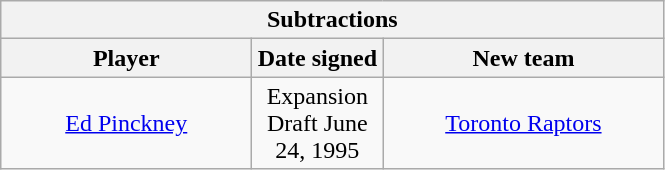<table class="wikitable" style="text-align:center">
<tr>
<th colspan=3>Subtractions</th>
</tr>
<tr>
<th style="width:160px">Player</th>
<th style="width:80px">Date signed</th>
<th style="width:180px">New team</th>
</tr>
<tr>
<td><a href='#'>Ed Pinckney</a></td>
<td>Expansion Draft June 24, 1995</td>
<td><a href='#'>Toronto Raptors</a></td>
</tr>
</table>
